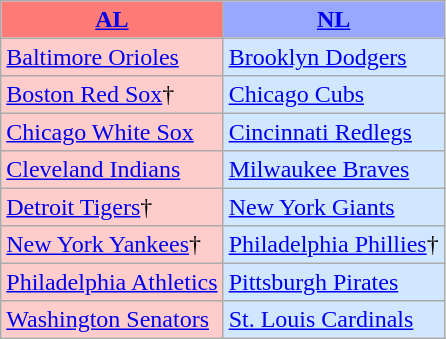<table class="wikitable" style="font-size:100%;line-height:1.1;">
<tr>
<th style="background-color: #FF7B77;"><a href='#'>AL</a></th>
<th style="background-color: #99A8FF;"><a href='#'>NL</a></th>
</tr>
<tr>
<td style="background-color: #FFCCCC;"><a href='#'>Baltimore Orioles</a></td>
<td style="background-color: #D0E7FF;"><a href='#'>Brooklyn Dodgers</a></td>
</tr>
<tr>
<td style="background-color: #FFCCCC;"><a href='#'>Boston Red Sox</a>†</td>
<td style="background-color: #D0E7FF;"><a href='#'>Chicago Cubs</a></td>
</tr>
<tr>
<td style="background-color: #FFCCCC;"><a href='#'>Chicago White Sox</a></td>
<td style="background-color: #D0E7FF;"><a href='#'>Cincinnati Redlegs</a></td>
</tr>
<tr>
<td style="background-color: #FFCCCC;"><a href='#'>Cleveland Indians</a></td>
<td style="background-color: #D0E7FF;"><a href='#'>Milwaukee Braves</a></td>
</tr>
<tr>
<td style="background-color: #FFCCCC;"><a href='#'>Detroit Tigers</a>†</td>
<td style="background-color: #D0E7FF;"><a href='#'>New York Giants</a></td>
</tr>
<tr>
<td style="background-color: #FFCCCC;"><a href='#'>New York Yankees</a>†</td>
<td style="background-color: #D0E7FF;"><a href='#'>Philadelphia Phillies</a>†</td>
</tr>
<tr>
<td style="background-color: #FFCCCC;"><a href='#'>Philadelphia Athletics</a></td>
<td style="background-color: #D0E7FF;"><a href='#'>Pittsburgh Pirates</a></td>
</tr>
<tr>
<td style="background-color: #FFCCCC;"><a href='#'>Washington Senators</a></td>
<td style="background-color: #D0E7FF;"><a href='#'>St. Louis Cardinals</a></td>
</tr>
</table>
